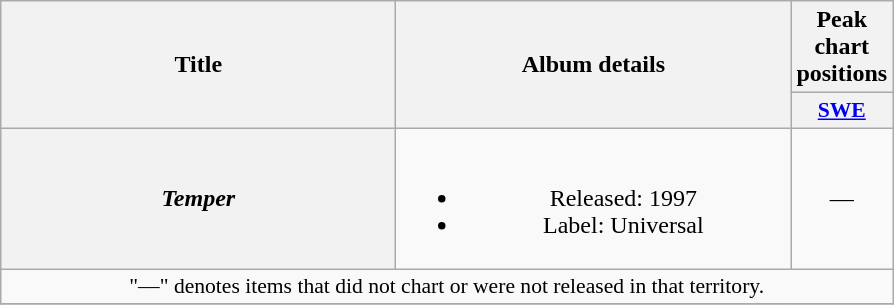<table class="wikitable plainrowheaders" style="text-align:center;">
<tr>
<th scope="col" rowspan="2" style="width:16em;">Title</th>
<th scope="col" rowspan="2" style="width:16em;">Album details</th>
<th scope="col" colspan="1">Peak<br>chart<br>positions</th>
</tr>
<tr>
<th style="width:2em;font-size:90%;"><a href='#'>SWE</a><br></th>
</tr>
<tr>
<th scope="row"><em>Temper</em></th>
<td><br><ul><li>Released: 1997</li><li>Label: Universal</li></ul></td>
<td>—</td>
</tr>
<tr>
<td align="center" colspan="15" style="font-size:90%">"—" denotes items that did not chart or were not released in that territory.</td>
</tr>
<tr>
</tr>
</table>
